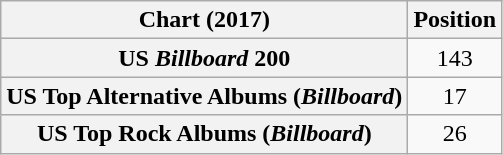<table class="wikitable plainrowheaders sortable" style="text-align:center">
<tr>
<th scope="col">Chart (2017)</th>
<th scope="col">Position</th>
</tr>
<tr>
<th scope="row">US <em>Billboard</em> 200</th>
<td>143</td>
</tr>
<tr>
<th scope="row">US Top Alternative Albums (<em>Billboard</em>)</th>
<td>17</td>
</tr>
<tr>
<th scope="row">US Top Rock Albums (<em>Billboard</em>)</th>
<td>26</td>
</tr>
</table>
